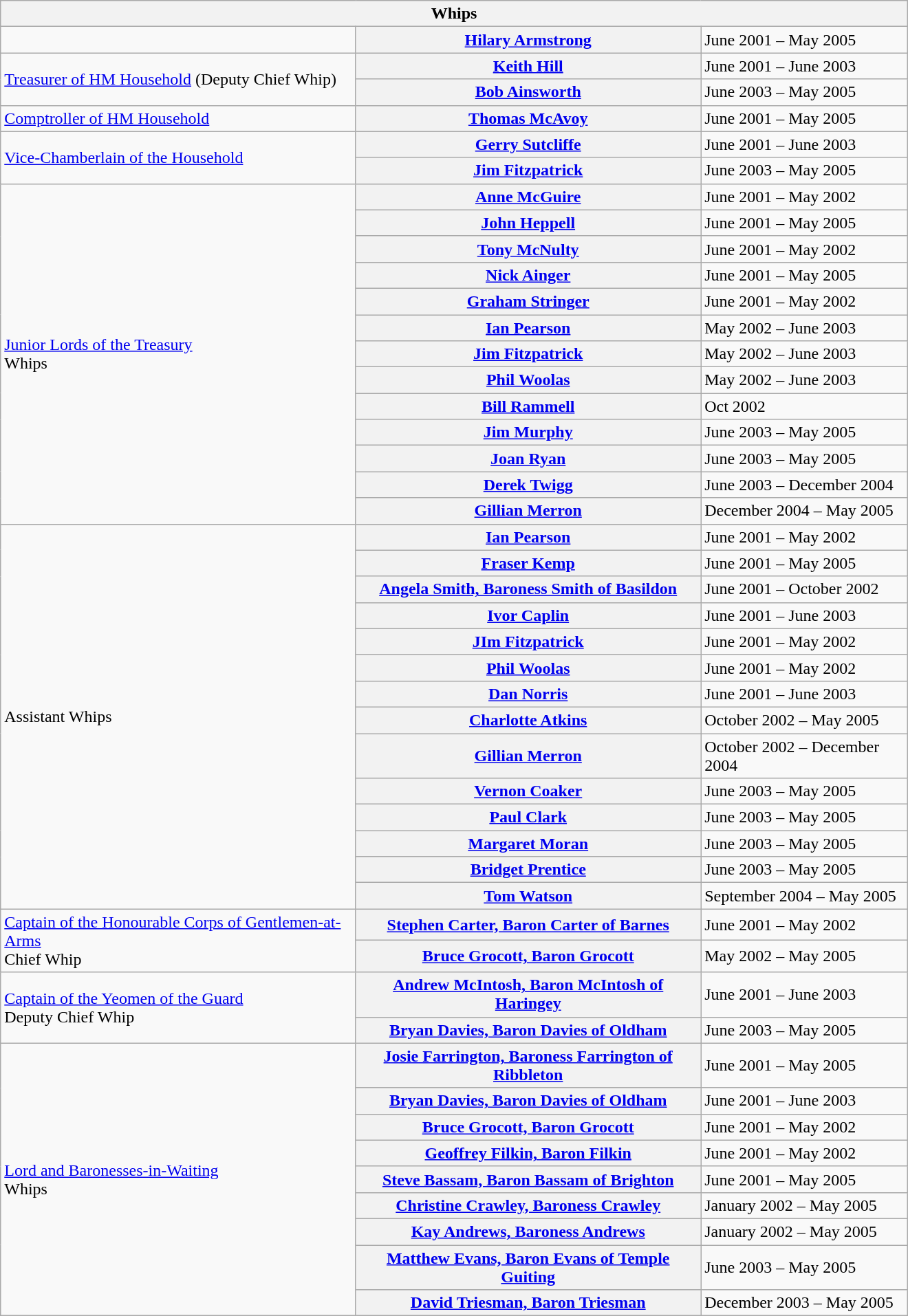<table class="wikitable plainrowheaders" width=100% style="max-width:55em;">
<tr>
<th colspan=4>Whips</th>
</tr>
<tr>
<td></td>
<th scope="row" style="font-weight:bold;"><a href='#'>Hilary Armstrong</a></th>
<td>June 2001 – May 2005</td>
</tr>
<tr>
<td rowspan="2"><a href='#'>Treasurer of HM Household</a> (Deputy Chief Whip)</td>
<th scope="row"><a href='#'>Keith Hill</a></th>
<td>June 2001 – June 2003</td>
</tr>
<tr>
<th scope="row"><a href='#'>Bob Ainsworth</a></th>
<td>June 2003 – May 2005</td>
</tr>
<tr>
<td><a href='#'>Comptroller of HM Household</a></td>
<th scope="row"><a href='#'>Thomas McAvoy</a></th>
<td>June 2001 – May 2005</td>
</tr>
<tr>
<td rowspan="2"><a href='#'>Vice-Chamberlain of the Household</a></td>
<th scope="row"><a href='#'>Gerry Sutcliffe</a></th>
<td>June 2001 – June 2003</td>
</tr>
<tr>
<th scope="row"><a href='#'>Jim Fitzpatrick</a></th>
<td>June 2003 – May 2005</td>
</tr>
<tr>
<td rowspan="13"><a href='#'>Junior Lords of the Treasury</a><br>Whips</td>
<th scope="row"><a href='#'>Anne McGuire</a></th>
<td>June 2001 – May 2002</td>
</tr>
<tr>
<th scope="row"><a href='#'>John Heppell</a></th>
<td>June 2001 – May 2005</td>
</tr>
<tr>
<th scope="row"><a href='#'>Tony McNulty</a></th>
<td>June 2001 – May 2002</td>
</tr>
<tr>
<th scope="row"><a href='#'>Nick Ainger</a></th>
<td>June 2001 – May 2005</td>
</tr>
<tr>
<th scope="row"><a href='#'>Graham Stringer</a></th>
<td>June 2001 – May 2002</td>
</tr>
<tr>
<th scope="row"><a href='#'>Ian Pearson</a></th>
<td>May 2002 – June 2003</td>
</tr>
<tr>
<th scope="row"><a href='#'>Jim Fitzpatrick</a></th>
<td>May 2002 – June 2003</td>
</tr>
<tr>
<th scope="row"><a href='#'>Phil Woolas</a></th>
<td>May 2002 – June 2003</td>
</tr>
<tr>
<th scope="row"><a href='#'>Bill Rammell</a></th>
<td>Oct 2002</td>
</tr>
<tr>
<th scope="row"><a href='#'>Jim Murphy</a></th>
<td>June 2003 – May 2005</td>
</tr>
<tr>
<th scope="row"><a href='#'>Joan Ryan</a></th>
<td>June 2003 – May 2005</td>
</tr>
<tr>
<th scope="row"><a href='#'>Derek Twigg</a></th>
<td>June 2003 – December 2004</td>
</tr>
<tr>
<th scope="row"><a href='#'>Gillian Merron</a></th>
<td>December 2004 – May 2005</td>
</tr>
<tr>
<td rowspan="14">Assistant Whips</td>
<th scope="row"><a href='#'>Ian Pearson</a></th>
<td>June 2001 – May 2002</td>
</tr>
<tr>
<th scope="row"><a href='#'>Fraser Kemp</a></th>
<td>June 2001 – May 2005</td>
</tr>
<tr>
<th scope="row"><a href='#'>Angela Smith, Baroness Smith of Basildon</a></th>
<td>June 2001 – October 2002</td>
</tr>
<tr>
<th scope="row"><a href='#'>Ivor Caplin</a></th>
<td>June 2001 – June 2003</td>
</tr>
<tr>
<th scope="row"><a href='#'>JIm Fitzpatrick</a></th>
<td>June 2001 – May 2002</td>
</tr>
<tr>
<th scope="row"><a href='#'>Phil Woolas</a></th>
<td>June 2001 – May 2002</td>
</tr>
<tr>
<th scope="row"><a href='#'>Dan Norris</a></th>
<td>June 2001 – June 2003</td>
</tr>
<tr>
<th scope="row"><a href='#'>Charlotte Atkins</a></th>
<td>October 2002 – May 2005</td>
</tr>
<tr>
<th scope="row"><a href='#'>Gillian Merron</a></th>
<td>October 2002 – December 2004</td>
</tr>
<tr>
<th scope="row"><a href='#'>Vernon Coaker</a></th>
<td>June 2003 – May 2005</td>
</tr>
<tr>
<th scope="row"><a href='#'>Paul Clark</a></th>
<td>June 2003 – May 2005</td>
</tr>
<tr>
<th scope="row"><a href='#'>Margaret Moran</a></th>
<td>June 2003 – May 2005</td>
</tr>
<tr>
<th scope="row"><a href='#'>Bridget Prentice</a></th>
<td>June 2003 – May 2005</td>
</tr>
<tr>
<th scope="row"><a href='#'>Tom Watson</a></th>
<td>September 2004 – May 2005</td>
</tr>
<tr>
<td rowspan="2"><a href='#'>Captain of the Honourable Corps of Gentlemen-at-Arms</a><br>Chief Whip</td>
<th scope="row"><a href='#'>Stephen Carter, Baron Carter of Barnes</a></th>
<td>June 2001 – May 2002</td>
</tr>
<tr>
<th scope="row"><a href='#'>Bruce Grocott, Baron Grocott</a></th>
<td>May 2002 – May 2005</td>
</tr>
<tr>
<td rowspan="2"><a href='#'>Captain of the Yeomen of the Guard</a><br>Deputy Chief Whip</td>
<th scope="row"><a href='#'>Andrew McIntosh, Baron McIntosh of Haringey</a></th>
<td>June 2001 – June 2003</td>
</tr>
<tr>
<th scope="row"><a href='#'>Bryan Davies, Baron Davies of Oldham</a></th>
<td>June 2003 – May 2005</td>
</tr>
<tr s>
<td rowspan="9"><a href='#'>Lord and Baronesses-in-Waiting</a><br>Whips</td>
<th scope="row"><a href='#'>Josie Farrington, Baroness Farrington of Ribbleton</a></th>
<td>June 2001 – May 2005</td>
</tr>
<tr>
<th scope="row"><a href='#'>Bryan Davies, Baron Davies of Oldham</a></th>
<td>June 2001 – June 2003</td>
</tr>
<tr>
<th scope="row"><a href='#'>Bruce Grocott, Baron Grocott</a></th>
<td>June 2001 – May 2002</td>
</tr>
<tr>
<th scope="row"><a href='#'>Geoffrey Filkin, Baron Filkin</a></th>
<td>June 2001 – May 2002</td>
</tr>
<tr>
<th scope="row"><a href='#'>Steve Bassam, Baron Bassam of Brighton</a></th>
<td>June 2001 – May 2005</td>
</tr>
<tr>
<th scope="row"><a href='#'>Christine Crawley, Baroness Crawley</a></th>
<td>January 2002 – May 2005</td>
</tr>
<tr>
<th scope="row"><a href='#'>Kay Andrews, Baroness Andrews</a></th>
<td>January 2002 – May 2005</td>
</tr>
<tr>
<th scope="row"><a href='#'>Matthew Evans, Baron Evans of Temple Guiting</a></th>
<td>June 2003 – May 2005</td>
</tr>
<tr>
<th scope="row"><a href='#'>David Triesman, Baron Triesman</a></th>
<td>December 2003 – May 2005</td>
</tr>
</table>
